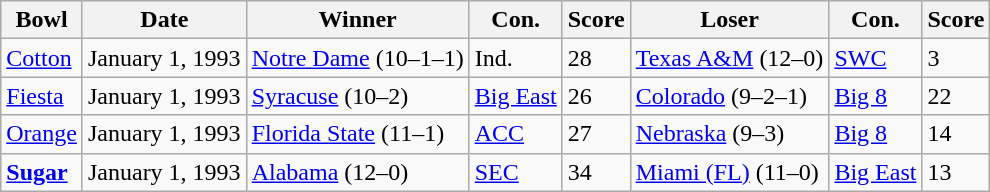<table class="wikitable">
<tr>
<th>Bowl</th>
<th>Date</th>
<th>Winner</th>
<th>Con.</th>
<th>Score</th>
<th>Loser</th>
<th>Con.</th>
<th>Score</th>
</tr>
<tr>
<td><a href='#'>Cotton</a></td>
<td>January 1, 1993</td>
<td> <a href='#'>Notre Dame</a> (10–1–1)</td>
<td>Ind.</td>
<td>28</td>
<td> <a href='#'>Texas A&M</a> (12–0)</td>
<td><a href='#'>SWC</a></td>
<td>3</td>
</tr>
<tr>
<td><a href='#'>Fiesta</a></td>
<td>January 1, 1993</td>
<td> <a href='#'>Syracuse</a> (10–2)</td>
<td><a href='#'>Big East</a> </td>
<td>26</td>
<td> <a href='#'>Colorado</a> (9–2–1)</td>
<td><a href='#'>Big 8</a> </td>
<td>22</td>
</tr>
<tr>
<td><a href='#'>Orange</a></td>
<td>January 1, 1993</td>
<td> <a href='#'>Florida State</a> (11–1)</td>
<td><a href='#'>ACC</a></td>
<td>27</td>
<td> <a href='#'>Nebraska</a> (9–3)</td>
<td><a href='#'>Big 8</a></td>
<td>14</td>
</tr>
<tr>
<td><strong><a href='#'>Sugar</a></strong></td>
<td>January 1, 1993</td>
<td> <a href='#'>Alabama</a> (12–0)</td>
<td><a href='#'>SEC</a></td>
<td>34</td>
<td> <a href='#'>Miami (FL)</a> (11–0)</td>
<td><a href='#'>Big East</a></td>
<td>13</td>
</tr>
</table>
